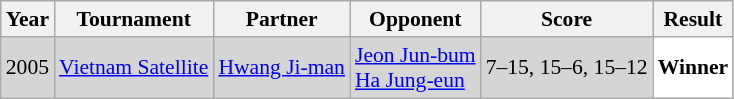<table class="sortable wikitable" style="font-size: 90%;">
<tr>
<th>Year</th>
<th>Tournament</th>
<th>Partner</th>
<th>Opponent</th>
<th>Score</th>
<th>Result</th>
</tr>
<tr style="background:#D5D5D5">
<td align="center">2005</td>
<td align="left"><a href='#'>Vietnam Satellite</a></td>
<td align="left"> <a href='#'>Hwang Ji-man</a></td>
<td align="left"> <a href='#'>Jeon Jun-bum</a> <br>  <a href='#'>Ha Jung-eun</a></td>
<td align="left">7–15, 15–6, 15–12</td>
<td style="text-align:left; background:white"> <strong>Winner</strong></td>
</tr>
</table>
